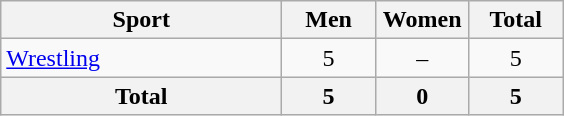<table class="wikitable sortable" style="text-align:center;">
<tr>
<th width=180>Sport</th>
<th width=55>Men</th>
<th width=55>Women</th>
<th width=55>Total</th>
</tr>
<tr>
<td align=left><a href='#'>Wrestling</a></td>
<td>5</td>
<td>–</td>
<td>5</td>
</tr>
<tr>
<th>Total</th>
<th>5</th>
<th>0</th>
<th>5</th>
</tr>
</table>
